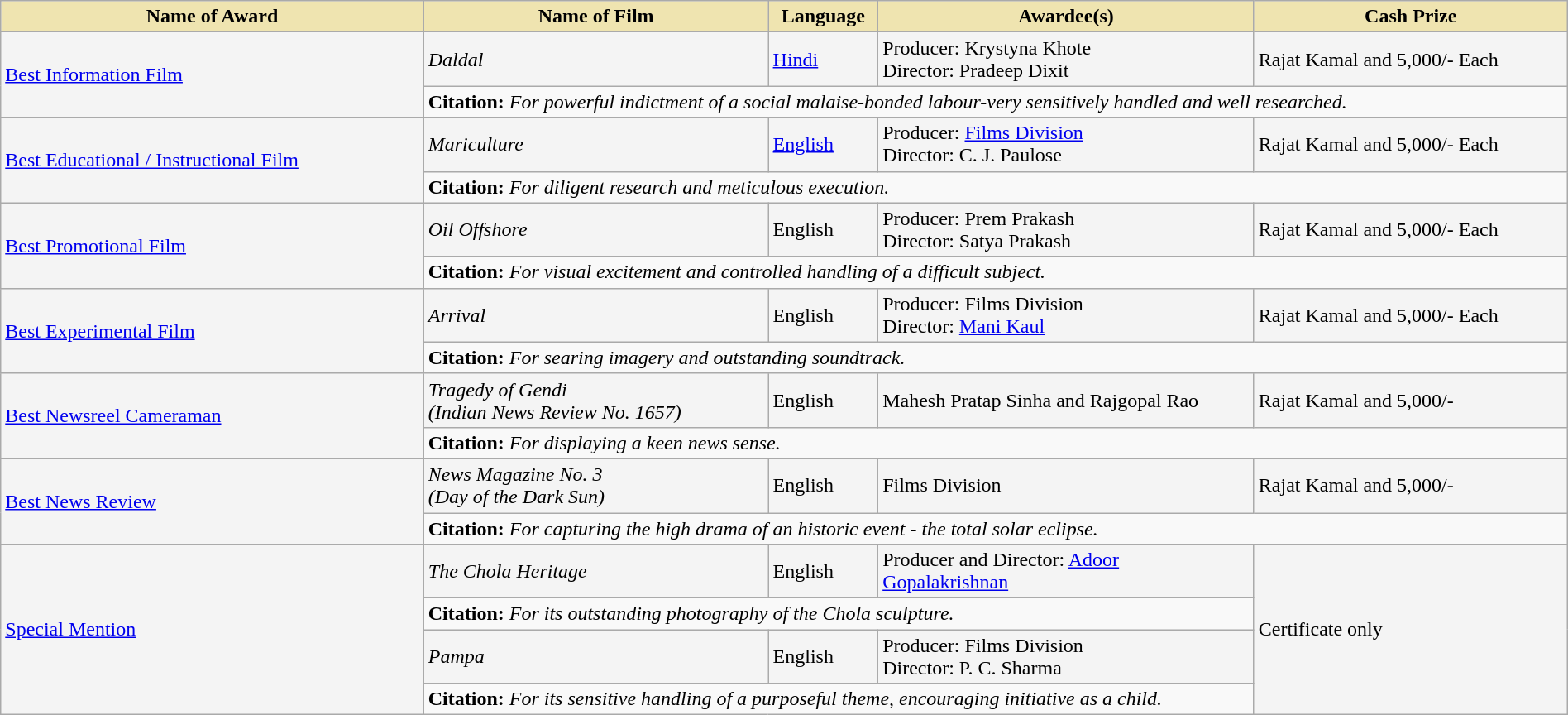<table class="wikitable" style="width:100%;">
<tr>
<th style="background-color:#EFE4B0;width:27%;">Name of Award</th>
<th style="background-color:#EFE4B0;width:22%;">Name of Film</th>
<th style="background-color:#EFE4B0;width:7%;">Language</th>
<th style="background-color:#EFE4B0;width:24%;">Awardee(s)</th>
<th style="background-color:#EFE4B0;width:20%;">Cash Prize</th>
</tr>
<tr style="background-color:#F4F4F4">
<td rowspan="2"><a href='#'>Best Information Film</a></td>
<td><em>Daldal</em></td>
<td><a href='#'>Hindi</a></td>
<td>Producer: Krystyna Khote<br>Director: Pradeep Dixit</td>
<td>Rajat Kamal and 5,000/- Each</td>
</tr>
<tr style="background-color:#F9F9F9">
<td colspan="4"><strong>Citation:</strong> <em>For powerful indictment of a social malaise-bonded labour-very sensitively handled and well researched.</em></td>
</tr>
<tr style="background-color:#F4F4F4">
<td rowspan="2"><a href='#'>Best Educational / Instructional Film</a></td>
<td><em>Mariculture</em></td>
<td><a href='#'>English</a></td>
<td>Producer: <a href='#'>Films Division</a><br>Director: C. J. Paulose</td>
<td>Rajat Kamal and 5,000/- Each</td>
</tr>
<tr style="background-color:#F9F9F9">
<td colspan="4"><strong>Citation:</strong> <em>For diligent research and meticulous execution.</em></td>
</tr>
<tr style="background-color:#F4F4F4">
<td rowspan="2"><a href='#'>Best Promotional Film</a></td>
<td><em>Oil Offshore</em></td>
<td>English</td>
<td>Producer: Prem Prakash<br>Director: Satya Prakash</td>
<td>Rajat Kamal and 5,000/- Each</td>
</tr>
<tr style="background-color:#F9F9F9">
<td colspan="4"><strong>Citation:</strong> <em>For visual excitement and controlled handling of a difficult subject.</em></td>
</tr>
<tr style="background-color:#F4F4F4">
<td rowspan="2"><a href='#'>Best Experimental Film</a></td>
<td><em>Arrival</em></td>
<td>English</td>
<td>Producer: Films Division<br>Director: <a href='#'>Mani Kaul</a></td>
<td>Rajat Kamal and 5,000/- Each</td>
</tr>
<tr style="background-color:#F9F9F9">
<td colspan="4"><strong>Citation:</strong> <em>For searing imagery and outstanding soundtrack.</em></td>
</tr>
<tr style="background-color:#F4F4F4">
<td rowspan="2"><a href='#'>Best Newsreel Cameraman</a></td>
<td><em>Tragedy of Gendi<br>(Indian News Review No. 1657)</em></td>
<td>English</td>
<td>Mahesh Pratap Sinha and Rajgopal Rao</td>
<td>Rajat Kamal and 5,000/-</td>
</tr>
<tr style="background-color:#F9F9F9">
<td colspan="4"><strong>Citation:</strong> <em>For displaying a keen news sense.</em></td>
</tr>
<tr style="background-color:#F4F4F4">
<td rowspan="2"><a href='#'>Best News Review</a></td>
<td><em>News Magazine No. 3<br>(Day of the Dark Sun)</em></td>
<td>English</td>
<td>Films Division</td>
<td>Rajat Kamal and 5,000/-</td>
</tr>
<tr style="background-color:#F9F9F9">
<td colspan="4"><strong>Citation:</strong> <em>For capturing the high drama of an historic event - the total solar eclipse.</em></td>
</tr>
<tr style="background-color:#F4F4F4">
<td rowspan="4"><a href='#'>Special Mention</a></td>
<td><em>The Chola Heritage</em></td>
<td>English</td>
<td>Producer and Director: <a href='#'>Adoor Gopalakrishnan</a></td>
<td rowspan="4">Certificate only</td>
</tr>
<tr style="background-color:#F9F9F9">
<td colspan="3"><strong>Citation:</strong> <em>For its outstanding photography of the Chola sculpture.</em></td>
</tr>
<tr style="background-color:#F4F4F4">
<td><em>Pampa</em></td>
<td>English</td>
<td>Producer: Films Division<br>Director: P. C. Sharma</td>
</tr>
<tr style="background-color:#F9F9F9">
<td colspan="3"><strong>Citation:</strong> <em>For its sensitive handling of a purposeful theme, encouraging initiative as a child.</em></td>
</tr>
</table>
